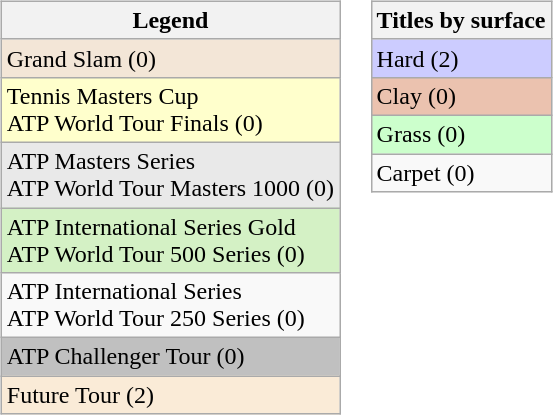<table>
<tr>
<td valign=top align=left><br><table class="wikitable">
<tr>
<th>Legend</th>
</tr>
<tr style="background:#f3e6d7;">
<td>Grand Slam (0)</td>
</tr>
<tr style="background:#ffc;">
<td>Tennis Masters Cup <br> ATP World Tour Finals (0)</td>
</tr>
<tr style="background:#e9e9e9;">
<td>ATP Masters Series <br> ATP World Tour Masters 1000 (0)</td>
</tr>
<tr style="background:#d4f1c5;">
<td>ATP International Series Gold <br> ATP World Tour 500 Series (0)</td>
</tr>
<tr>
<td>ATP International Series <br> ATP World Tour 250 Series (0)</td>
</tr>
<tr style="background:silver;">
<td>ATP Challenger Tour (0)</td>
</tr>
<tr style="background:#faebd7;">
<td>Future Tour (2)</td>
</tr>
</table>
</td>
<td valign=top align=left><br><table class="wikitable">
<tr>
<th>Titles by surface</th>
</tr>
<tr style="background:#ccf;">
<td>Hard (2)</td>
</tr>
<tr style="background:#ebc2af;">
<td>Clay (0)</td>
</tr>
<tr style="background:#cfc;">
<td>Grass (0)</td>
</tr>
<tr>
<td>Carpet (0)</td>
</tr>
</table>
</td>
</tr>
</table>
